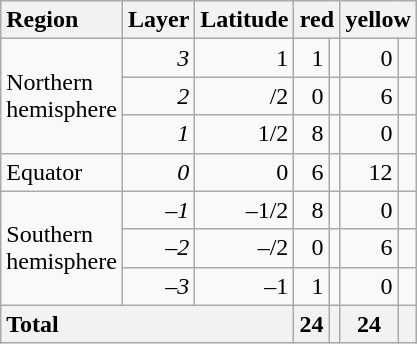<table class="wikitable" style="text-align:right; margin-right:10px;" width="260" align="left">
<tr>
<th style="text-align:left">Region</th>
<th>Layer</th>
<th>Latitude</th>
<th colspan=2>red</th>
<th colspan=2>yellow</th>
</tr>
<tr>
<td rowspan=3 align="left">Northern hemisphere</td>
<td><em>3</em></td>
<td>1</td>
<td>1</td>
<td></td>
<td>0</td>
<td></td>
</tr>
<tr>
<td><em>2</em></td>
<td>/2</td>
<td>0</td>
<td></td>
<td>6</td>
<td></td>
</tr>
<tr>
<td><em>1</em></td>
<td>1/2</td>
<td>8</td>
<td></td>
<td>0</td>
<td></td>
</tr>
<tr>
<td align="left">Equator</td>
<td><em>0</em></td>
<td>0</td>
<td>6</td>
<td></td>
<td>12</td>
<td></td>
</tr>
<tr>
<td rowspan=3 align="left">Southern hemisphere</td>
<td><em>–1</em></td>
<td>–1/2</td>
<td>8</td>
<td></td>
<td>0</td>
<td></td>
</tr>
<tr>
<td><em>–2</em></td>
<td>–/2</td>
<td>0</td>
<td></td>
<td>6</td>
<td></td>
</tr>
<tr>
<td><em>–3</em></td>
<td>–1</td>
<td>1</td>
<td></td>
<td>0</td>
<td></td>
</tr>
<tr>
<th colspan=3 style="text-align:left">Total</th>
<th>24</th>
<th></th>
<th>24</th>
<th></th>
</tr>
</table>
